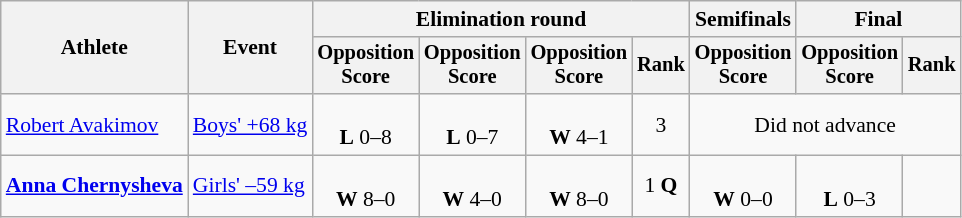<table class="wikitable" style="text-align:center;font-size:90%">
<tr>
<th rowspan=2>Athlete</th>
<th rowspan=2>Event</th>
<th colspan=4>Elimination round</th>
<th>Semifinals</th>
<th colspan=2>Final</th>
</tr>
<tr style="font-size:95%">
<th>Opposition<br>Score</th>
<th>Opposition<br>Score</th>
<th>Opposition<br>Score</th>
<th>Rank</th>
<th>Opposition<br>Score</th>
<th>Opposition<br>Score</th>
<th>Rank</th>
</tr>
<tr>
<td align=left><a href='#'>Robert Avakimov</a></td>
<td align=left><a href='#'>Boys' +68 kg</a></td>
<td><br><strong>L</strong> 0–8</td>
<td><br><strong>L</strong> 0–7</td>
<td><br><strong>W</strong> 4–1</td>
<td>3</td>
<td colspan=3>Did not advance</td>
</tr>
<tr>
<td align=left><strong><a href='#'>Anna Chernysheva</a></strong></td>
<td align=left><a href='#'>Girls' –59 kg</a></td>
<td><br><strong>W</strong> 8–0</td>
<td><br><strong>W</strong> 4–0</td>
<td><br><strong>W</strong> 8–0</td>
<td>1 <strong>Q</strong></td>
<td><br><strong>W</strong> 0–0</td>
<td><br><strong>L</strong> 0–3</td>
<td></td>
</tr>
</table>
